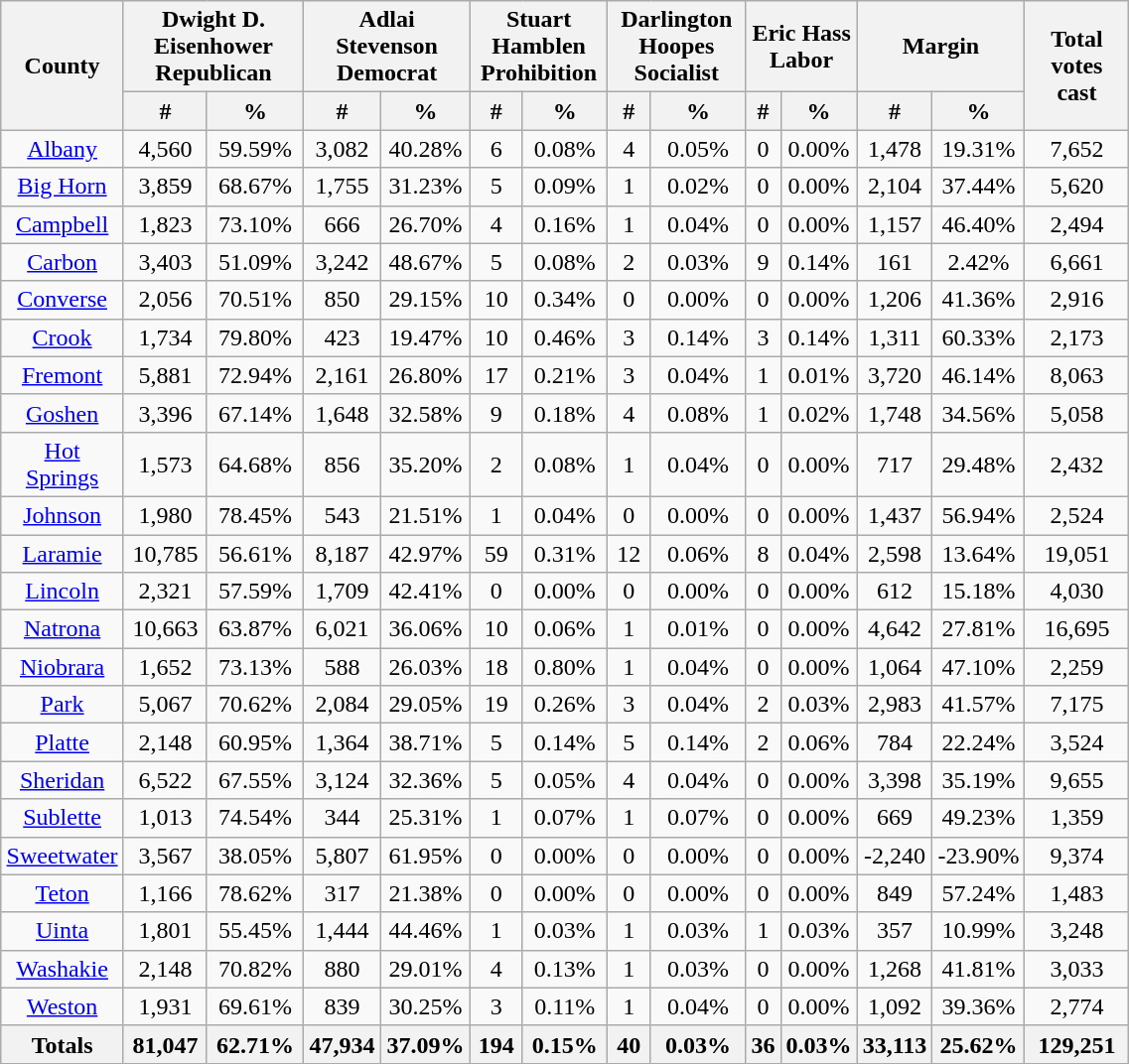<table width="60%" class="wikitable sortable" style="text-align:center">
<tr>
<th style="text-align:center;" rowspan="2">County</th>
<th style="text-align:center;" colspan="2">Dwight D. Eisenhower<br>Republican</th>
<th style="text-align:center;" colspan="2">Adlai Stevenson<br>Democrat</th>
<th style="text-align:center;" colspan="2">Stuart Hamblen<br>Prohibition</th>
<th style="text-align:center;" colspan="2">Darlington Hoopes<br>Socialist</th>
<th style="text-align:center;" colspan="2">Eric Hass<br>Labor</th>
<th style="text-align:center;" colspan="2">Margin</th>
<th style="text-align:center;" rowspan="2">Total votes cast</th>
</tr>
<tr>
<th style="text-align:center;" data-sort-type="number">#</th>
<th style="text-align:center;" data-sort-type="number">%</th>
<th style="text-align:center;" data-sort-type="number">#</th>
<th style="text-align:center;" data-sort-type="number">%</th>
<th style="text-align:center;" data-sort-type="number">#</th>
<th style="text-align:center;" data-sort-type="number">%</th>
<th style="text-align:center;" data-sort-type="number">#</th>
<th style="text-align:center;" data-sort-type="number">%</th>
<th style="text-align:center;" data-sort-type="number">#</th>
<th style="text-align:center;" data-sort-type="number">%</th>
<th style="text-align:center;" data-sort-type="number">#</th>
<th style="text-align:center;" data-sort-type="number">%</th>
</tr>
<tr style="text-align:center;">
<td><a href='#'>Albany</a></td>
<td>4,560</td>
<td>59.59%</td>
<td>3,082</td>
<td>40.28%</td>
<td>6</td>
<td>0.08%</td>
<td>4</td>
<td>0.05%</td>
<td>0</td>
<td>0.00%</td>
<td>1,478</td>
<td>19.31%</td>
<td>7,652</td>
</tr>
<tr style="text-align:center;">
<td><a href='#'>Big Horn</a></td>
<td>3,859</td>
<td>68.67%</td>
<td>1,755</td>
<td>31.23%</td>
<td>5</td>
<td>0.09%</td>
<td>1</td>
<td>0.02%</td>
<td>0</td>
<td>0.00%</td>
<td>2,104</td>
<td>37.44%</td>
<td>5,620</td>
</tr>
<tr style="text-align:center;">
<td><a href='#'>Campbell</a></td>
<td>1,823</td>
<td>73.10%</td>
<td>666</td>
<td>26.70%</td>
<td>4</td>
<td>0.16%</td>
<td>1</td>
<td>0.04%</td>
<td>0</td>
<td>0.00%</td>
<td>1,157</td>
<td>46.40%</td>
<td>2,494</td>
</tr>
<tr style="text-align:center;">
<td><a href='#'>Carbon</a></td>
<td>3,403</td>
<td>51.09%</td>
<td>3,242</td>
<td>48.67%</td>
<td>5</td>
<td>0.08%</td>
<td>2</td>
<td>0.03%</td>
<td>9</td>
<td>0.14%</td>
<td>161</td>
<td>2.42%</td>
<td>6,661</td>
</tr>
<tr style="text-align:center;">
<td><a href='#'>Converse</a></td>
<td>2,056</td>
<td>70.51%</td>
<td>850</td>
<td>29.15%</td>
<td>10</td>
<td>0.34%</td>
<td>0</td>
<td>0.00%</td>
<td>0</td>
<td>0.00%</td>
<td>1,206</td>
<td>41.36%</td>
<td>2,916</td>
</tr>
<tr style="text-align:center;">
<td><a href='#'>Crook</a></td>
<td>1,734</td>
<td>79.80%</td>
<td>423</td>
<td>19.47%</td>
<td>10</td>
<td>0.46%</td>
<td>3</td>
<td>0.14%</td>
<td>3</td>
<td>0.14%</td>
<td>1,311</td>
<td>60.33%</td>
<td>2,173</td>
</tr>
<tr style="text-align:center;">
<td><a href='#'>Fremont</a></td>
<td>5,881</td>
<td>72.94%</td>
<td>2,161</td>
<td>26.80%</td>
<td>17</td>
<td>0.21%</td>
<td>3</td>
<td>0.04%</td>
<td>1</td>
<td>0.01%</td>
<td>3,720</td>
<td>46.14%</td>
<td>8,063</td>
</tr>
<tr style="text-align:center;">
<td><a href='#'>Goshen</a></td>
<td>3,396</td>
<td>67.14%</td>
<td>1,648</td>
<td>32.58%</td>
<td>9</td>
<td>0.18%</td>
<td>4</td>
<td>0.08%</td>
<td>1</td>
<td>0.02%</td>
<td>1,748</td>
<td>34.56%</td>
<td>5,058</td>
</tr>
<tr style="text-align:center;">
<td><a href='#'>Hot Springs</a></td>
<td>1,573</td>
<td>64.68%</td>
<td>856</td>
<td>35.20%</td>
<td>2</td>
<td>0.08%</td>
<td>1</td>
<td>0.04%</td>
<td>0</td>
<td>0.00%</td>
<td>717</td>
<td>29.48%</td>
<td>2,432</td>
</tr>
<tr style="text-align:center;">
<td><a href='#'>Johnson</a></td>
<td>1,980</td>
<td>78.45%</td>
<td>543</td>
<td>21.51%</td>
<td>1</td>
<td>0.04%</td>
<td>0</td>
<td>0.00%</td>
<td>0</td>
<td>0.00%</td>
<td>1,437</td>
<td>56.94%</td>
<td>2,524</td>
</tr>
<tr style="text-align:center;">
<td><a href='#'>Laramie</a></td>
<td>10,785</td>
<td>56.61%</td>
<td>8,187</td>
<td>42.97%</td>
<td>59</td>
<td>0.31%</td>
<td>12</td>
<td>0.06%</td>
<td>8</td>
<td>0.04%</td>
<td>2,598</td>
<td>13.64%</td>
<td>19,051</td>
</tr>
<tr style="text-align:center;">
<td><a href='#'>Lincoln</a></td>
<td>2,321</td>
<td>57.59%</td>
<td>1,709</td>
<td>42.41%</td>
<td>0</td>
<td>0.00%</td>
<td>0</td>
<td>0.00%</td>
<td>0</td>
<td>0.00%</td>
<td>612</td>
<td>15.18%</td>
<td>4,030</td>
</tr>
<tr style="text-align:center;">
<td><a href='#'>Natrona</a></td>
<td>10,663</td>
<td>63.87%</td>
<td>6,021</td>
<td>36.06%</td>
<td>10</td>
<td>0.06%</td>
<td>1</td>
<td>0.01%</td>
<td>0</td>
<td>0.00%</td>
<td>4,642</td>
<td>27.81%</td>
<td>16,695</td>
</tr>
<tr style="text-align:center;">
<td><a href='#'>Niobrara</a></td>
<td>1,652</td>
<td>73.13%</td>
<td>588</td>
<td>26.03%</td>
<td>18</td>
<td>0.80%</td>
<td>1</td>
<td>0.04%</td>
<td>0</td>
<td>0.00%</td>
<td>1,064</td>
<td>47.10%</td>
<td>2,259</td>
</tr>
<tr style="text-align:center;">
<td><a href='#'>Park</a></td>
<td>5,067</td>
<td>70.62%</td>
<td>2,084</td>
<td>29.05%</td>
<td>19</td>
<td>0.26%</td>
<td>3</td>
<td>0.04%</td>
<td>2</td>
<td>0.03%</td>
<td>2,983</td>
<td>41.57%</td>
<td>7,175</td>
</tr>
<tr style="text-align:center;">
<td><a href='#'>Platte</a></td>
<td>2,148</td>
<td>60.95%</td>
<td>1,364</td>
<td>38.71%</td>
<td>5</td>
<td>0.14%</td>
<td>5</td>
<td>0.14%</td>
<td>2</td>
<td>0.06%</td>
<td>784</td>
<td>22.24%</td>
<td>3,524</td>
</tr>
<tr style="text-align:center;">
<td><a href='#'>Sheridan</a></td>
<td>6,522</td>
<td>67.55%</td>
<td>3,124</td>
<td>32.36%</td>
<td>5</td>
<td>0.05%</td>
<td>4</td>
<td>0.04%</td>
<td>0</td>
<td>0.00%</td>
<td>3,398</td>
<td>35.19%</td>
<td>9,655</td>
</tr>
<tr style="text-align:center;">
<td><a href='#'>Sublette</a></td>
<td>1,013</td>
<td>74.54%</td>
<td>344</td>
<td>25.31%</td>
<td>1</td>
<td>0.07%</td>
<td>1</td>
<td>0.07%</td>
<td>0</td>
<td>0.00%</td>
<td>669</td>
<td>49.23%</td>
<td>1,359</td>
</tr>
<tr style="text-align:center;">
<td><a href='#'>Sweetwater</a></td>
<td>3,567</td>
<td>38.05%</td>
<td>5,807</td>
<td>61.95%</td>
<td>0</td>
<td>0.00%</td>
<td>0</td>
<td>0.00%</td>
<td>0</td>
<td>0.00%</td>
<td>-2,240</td>
<td>-23.90%</td>
<td>9,374</td>
</tr>
<tr style="text-align:center;">
<td><a href='#'>Teton</a></td>
<td>1,166</td>
<td>78.62%</td>
<td>317</td>
<td>21.38%</td>
<td>0</td>
<td>0.00%</td>
<td>0</td>
<td>0.00%</td>
<td>0</td>
<td>0.00%</td>
<td>849</td>
<td>57.24%</td>
<td>1,483</td>
</tr>
<tr style="text-align:center;">
<td><a href='#'>Uinta</a></td>
<td>1,801</td>
<td>55.45%</td>
<td>1,444</td>
<td>44.46%</td>
<td>1</td>
<td>0.03%</td>
<td>1</td>
<td>0.03%</td>
<td>1</td>
<td>0.03%</td>
<td>357</td>
<td>10.99%</td>
<td>3,248</td>
</tr>
<tr style="text-align:center;">
<td><a href='#'>Washakie</a></td>
<td>2,148</td>
<td>70.82%</td>
<td>880</td>
<td>29.01%</td>
<td>4</td>
<td>0.13%</td>
<td>1</td>
<td>0.03%</td>
<td>0</td>
<td>0.00%</td>
<td>1,268</td>
<td>41.81%</td>
<td>3,033</td>
</tr>
<tr style="text-align:center;">
<td><a href='#'>Weston</a></td>
<td>1,931</td>
<td>69.61%</td>
<td>839</td>
<td>30.25%</td>
<td>3</td>
<td>0.11%</td>
<td>1</td>
<td>0.04%</td>
<td>0</td>
<td>0.00%</td>
<td>1,092</td>
<td>39.36%</td>
<td>2,774</td>
</tr>
<tr style="text-align:center;">
<th>Totals</th>
<th>81,047</th>
<th>62.71%</th>
<th>47,934</th>
<th>37.09%</th>
<th>194</th>
<th>0.15%</th>
<th>40</th>
<th>0.03%</th>
<th>36</th>
<th>0.03%</th>
<th>33,113</th>
<th>25.62%</th>
<th>129,251</th>
</tr>
</table>
